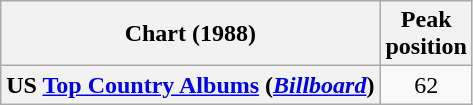<table class="wikitable plainrowheaders">
<tr>
<th scope="col">Chart (1988)</th>
<th scope="col">Peak<br>position</th>
</tr>
<tr>
<th scope="row">US <a href='#'>Top Country Albums</a> (<em><a href='#'>Billboard</a></em>)</th>
<td align="center">62</td>
</tr>
</table>
